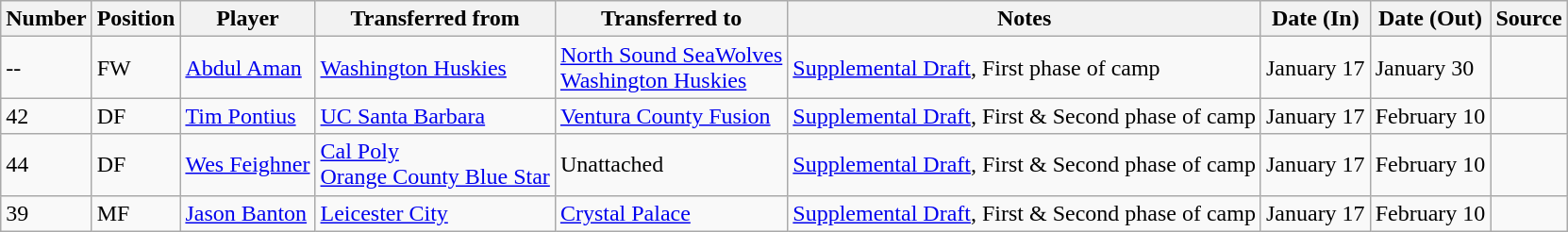<table class="wikitable sortable" style="text-align: left">
<tr>
<th>Number</th>
<th>Position</th>
<th>Player</th>
<th>Transferred from</th>
<th>Transferred to</th>
<th>Notes</th>
<th>Date (In)</th>
<th>Date (Out)</th>
<th>Source</th>
</tr>
<tr>
<td align="left">--</td>
<td>FW</td>
<td> <a href='#'>Abdul Aman</a></td>
<td> <a href='#'>Washington Huskies</a></td>
<td> <a href='#'>North Sound SeaWolves</a><br> <a href='#'>Washington Huskies</a></td>
<td><a href='#'>Supplemental Draft</a>, First phase of camp</td>
<td>January 17</td>
<td>January 30</td>
<td></td>
</tr>
<tr>
<td align="left">42</td>
<td>DF</td>
<td> <a href='#'>Tim Pontius</a></td>
<td> <a href='#'>UC Santa Barbara</a></td>
<td> <a href='#'>Ventura County Fusion</a></td>
<td><a href='#'>Supplemental Draft</a>, First & Second phase of camp</td>
<td>January 17</td>
<td>February 10</td>
<td></td>
</tr>
<tr>
<td align="left">44</td>
<td>DF</td>
<td> <a href='#'>Wes Feighner</a></td>
<td> <a href='#'>Cal Poly</a><br> <a href='#'>Orange County Blue Star</a></td>
<td>Unattached</td>
<td><a href='#'>Supplemental Draft</a>, First  & Second phase of camp</td>
<td>January 17</td>
<td>February 10</td>
<td></td>
</tr>
<tr>
<td align="left">39</td>
<td>MF</td>
<td> <a href='#'>Jason Banton</a></td>
<td> <a href='#'>Leicester City</a></td>
<td> <a href='#'>Crystal Palace</a></td>
<td><a href='#'>Supplemental Draft</a>, First & Second phase of camp</td>
<td>January 17</td>
<td>February 10</td>
<td></td>
</tr>
</table>
